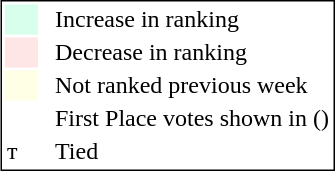<table style="border:1px solid black; float:right;">
<tr>
<td style="background:#D8FFEB; width:20px;"></td>
<td> </td>
<td>Increase in ranking</td>
</tr>
<tr>
<td style="background:#FFE6E6; width:20px;"></td>
<td> </td>
<td>Decrease in ranking</td>
</tr>
<tr>
<td style="background:#FFFFE6; width:20px;"></td>
<td> </td>
<td>Not ranked previous week</td>
</tr>
<tr>
<td> </td>
<td> </td>
<td>First Place votes shown in ()</td>
</tr>
<tr>
<td>т</td>
<td> </td>
<td>Tied</td>
</tr>
</table>
